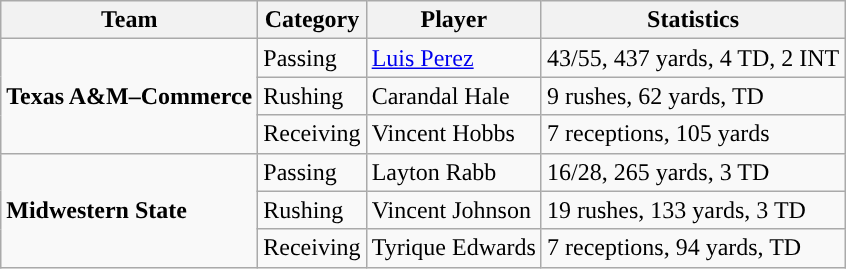<table class="wikitable" style="float: left;">
<tr>
<th>Team</th>
<th>Category</th>
<th>Player</th>
<th>Statistics</th>
</tr>
<tr>
<td rowspan=3><strong>Texas A&M–Commerce</strong></td>
<td>Passing</td>
<td><a href='#'>Luis Perez</a></td>
<td>43/55, 437 yards, 4 TD, 2 INT</td>
</tr>
<tr>
<td>Rushing</td>
<td>Carandal Hale</td>
<td>9 rushes, 62 yards, TD</td>
</tr>
<tr>
<td>Receiving</td>
<td>Vincent Hobbs</td>
<td>7 receptions, 105 yards</td>
</tr>
<tr>
<td rowspan=3><strong>Midwestern State</strong></td>
<td>Passing</td>
<td>Layton Rabb</td>
<td>16/28, 265 yards, 3 TD</td>
</tr>
<tr>
<td>Rushing</td>
<td>Vincent Johnson</td>
<td>19 rushes, 133 yards, 3 TD</td>
</tr>
<tr>
<td>Receiving</td>
<td>Tyrique Edwards</td>
<td>7 receptions, 94 yards, TD</td>
</tr>
</table>
